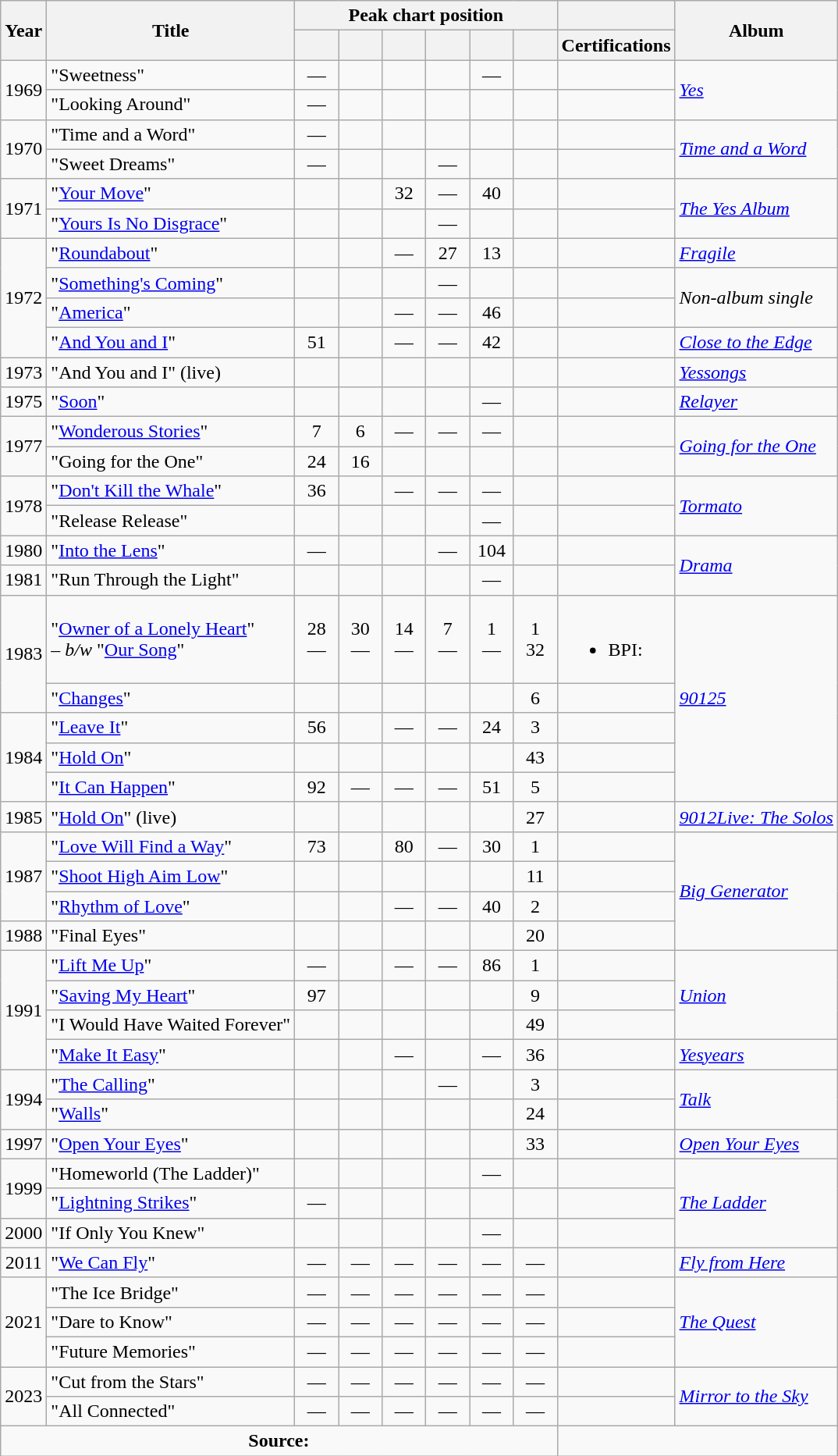<table class="wikitable">
<tr>
<th rowspan="2">Year</th>
<th rowspan="2">Title</th>
<th colspan="6">Peak chart position</th>
<th></th>
<th rowspan="2">Album</th>
</tr>
<tr>
<th style="text-align:center; width:30px;"><br></th>
<th style="text-align:center; width:30px;"><br></th>
<th style="text-align:center; width:30px;"><br></th>
<th style="text-align:center; width:30px;"><br></th>
<th style="text-align:center; width:30px;"><br></th>
<th style="text-align:center; width:30px;"><br></th>
<th>Certifications</th>
</tr>
<tr>
<td rowspan="2">1969</td>
<td style="text-align:left;">"Sweetness"</td>
<td style="text-align:center;">—</td>
<td style="text-align:center;"></td>
<td style="text-align:center;"></td>
<td style="text-align:center;"></td>
<td style="text-align:center;">—</td>
<td style="text-align:center;"></td>
<td></td>
<td rowspan="2"><em><a href='#'>Yes</a></em></td>
</tr>
<tr>
<td style="text-align:left;">"Looking Around"</td>
<td style="text-align:center;">—</td>
<td style="text-align:center;"></td>
<td style="text-align:center;"></td>
<td style="text-align:center;"></td>
<td style="text-align:center;"></td>
<td style="text-align:center;"></td>
<td></td>
</tr>
<tr>
<td rowspan="2">1970</td>
<td style="text-align:left;">"Time and a Word"</td>
<td style="text-align:center;">—</td>
<td style="text-align:center;"></td>
<td style="text-align:center;"></td>
<td style="text-align:center;"></td>
<td style="text-align:center;"></td>
<td style="text-align:center;"></td>
<td></td>
<td rowspan="2"><em><a href='#'>Time and a Word</a></em></td>
</tr>
<tr>
<td style="text-align:left;">"Sweet Dreams"</td>
<td style="text-align:center;">—</td>
<td style="text-align:center;"></td>
<td style="text-align:center;"></td>
<td style="text-align:center;">—</td>
<td style="text-align:center;"></td>
<td style="text-align:center;"></td>
<td></td>
</tr>
<tr>
<td rowspan="2">1971</td>
<td style="text-align:left;">"<a href='#'>Your Move</a>"</td>
<td style="text-align:center;"></td>
<td style="text-align:center;"></td>
<td style="text-align:center;">32</td>
<td style="text-align:center;">—</td>
<td style="text-align:center;">40</td>
<td style="text-align:center;"></td>
<td></td>
<td rowspan="2"><em><a href='#'>The Yes Album</a></em></td>
</tr>
<tr>
<td style="text-align:left;">"<a href='#'>Yours Is No Disgrace</a>"</td>
<td style="text-align:center;"></td>
<td style="text-align:center;"></td>
<td style="text-align:center;"></td>
<td style="text-align:center;">—</td>
<td style="text-align:center;"></td>
<td style="text-align:center;"></td>
<td></td>
</tr>
<tr>
<td rowspan="4">1972</td>
<td style="text-align:left;">"<a href='#'>Roundabout</a>"</td>
<td style="text-align:center;"></td>
<td style="text-align:center;"></td>
<td style="text-align:center;">—</td>
<td style="text-align:center;">27</td>
<td style="text-align:center;">13</td>
<td style="text-align:center;"></td>
<td></td>
<td style="text-align:left;"><em><a href='#'>Fragile</a></em></td>
</tr>
<tr>
<td style="text-align:left;">"<a href='#'>Something's Coming</a>"</td>
<td style="text-align:center;"></td>
<td style="text-align:center;"></td>
<td style="text-align:center;"></td>
<td style="text-align:center;">—</td>
<td style="text-align:center;"></td>
<td style="text-align:center;"></td>
<td></td>
<td rowspan="2"><em>Non-album single</em></td>
</tr>
<tr>
<td style="text-align:left;">"<a href='#'>America</a>"</td>
<td style="text-align:center;"></td>
<td style="text-align:center;"></td>
<td style="text-align:center;">—</td>
<td style="text-align:center;">—</td>
<td style="text-align:center;">46</td>
<td style="text-align:center;"></td>
<td></td>
</tr>
<tr>
<td style="text-align:left;">"<a href='#'>And You and I</a>"</td>
<td style="text-align:center;">51</td>
<td style="text-align:center;"></td>
<td style="text-align:center;">—</td>
<td style="text-align:center;">—</td>
<td style="text-align:center;">42</td>
<td style="text-align:center;"></td>
<td></td>
<td style="text-align:left;"><em><a href='#'>Close to the Edge</a></em></td>
</tr>
<tr>
<td style="text-align:center;">1973</td>
<td style="text-align:left;">"And You and I" (live)</td>
<td style="text-align:center;"></td>
<td style="text-align:center;"></td>
<td style="text-align:center;"></td>
<td style="text-align:center;"></td>
<td style="text-align:center;"></td>
<td style="text-align:center;"></td>
<td></td>
<td style="text-align:left;"><em><a href='#'>Yessongs</a></em></td>
</tr>
<tr>
<td style="text-align:center;">1975</td>
<td style="text-align:left;">"<a href='#'>Soon</a>"</td>
<td style="text-align:center;"></td>
<td style="text-align:center;"></td>
<td style="text-align:center;"></td>
<td style="text-align:center;"></td>
<td style="text-align:center;">—</td>
<td style="text-align:center;"></td>
<td></td>
<td style="text-align:left;"><em><a href='#'>Relayer</a></em></td>
</tr>
<tr>
<td rowspan="2">1977</td>
<td style="text-align:left;">"<a href='#'>Wonderous Stories</a>"</td>
<td style="text-align:center;">7</td>
<td style="text-align:center;">6</td>
<td style="text-align:center;">—</td>
<td style="text-align:center;">—</td>
<td style="text-align:center;">—</td>
<td style="text-align:center;"></td>
<td></td>
<td rowspan="2"><em><a href='#'>Going for the One</a></em></td>
</tr>
<tr>
<td style="text-align:left;">"Going for the One"</td>
<td style="text-align:center;">24</td>
<td style="text-align:center;">16</td>
<td style="text-align:center;"></td>
<td style="text-align:center;"></td>
<td style="text-align:center;"></td>
<td style="text-align:center;"></td>
<td></td>
</tr>
<tr>
<td rowspan="2">1978</td>
<td style="text-align:left;">"<a href='#'>Don't Kill the Whale</a>"</td>
<td style="text-align:center;">36</td>
<td style="text-align:center;"></td>
<td style="text-align:center;">—</td>
<td style="text-align:center;">—</td>
<td style="text-align:center;">—</td>
<td style="text-align:center;"></td>
<td></td>
<td rowspan="2"><em><a href='#'>Tormato</a></em></td>
</tr>
<tr>
<td style="text-align:left;">"Release Release"</td>
<td style="text-align:center;"></td>
<td style="text-align:center;"></td>
<td style="text-align:center;"></td>
<td style="text-align:center;"></td>
<td style="text-align:center;">—</td>
<td style="text-align:center;"></td>
<td></td>
</tr>
<tr>
<td rowspan="1">1980</td>
<td style="text-align:left;">"<a href='#'>Into the Lens</a>"</td>
<td style="text-align:center;">—</td>
<td style="text-align:center;"></td>
<td style="text-align:center;"></td>
<td style="text-align:center;">—</td>
<td style="text-align:center;">104</td>
<td style="text-align:center;"></td>
<td></td>
<td rowspan="2"><em><a href='#'>Drama</a></em></td>
</tr>
<tr>
<td rowspan="1">1981</td>
<td style="text-align:left;">"Run Through the Light"</td>
<td style="text-align:center;"></td>
<td style="text-align:center;"></td>
<td style="text-align:center;"></td>
<td style="text-align:center;"></td>
<td style="text-align:center;">—</td>
<td style="text-align:center;"></td>
<td></td>
</tr>
<tr>
<td rowspan="2">1983</td>
<td style="text-align:left;">"<a href='#'>Owner of a Lonely Heart</a>"<br><em>– b/w</em> "<a href='#'>Our Song</a>" </td>
<td style="text-align:center;">28<br>—</td>
<td style="text-align:center;">30<br>—</td>
<td style="text-align:center;">14<br>—</td>
<td style="text-align:center;">7<br>—</td>
<td style="text-align:center;">1<br>—</td>
<td style="text-align:center;">1<br>32</td>
<td><br><ul><li>BPI: </li></ul></td>
<td rowspan="5"><em><a href='#'>90125</a></em></td>
</tr>
<tr>
<td style="text-align:left;">"<a href='#'>Changes</a>" </td>
<td style="text-align:center;"></td>
<td style="text-align:center;"></td>
<td style="text-align:center;"></td>
<td style="text-align:center;"></td>
<td style="text-align:center;"></td>
<td style="text-align:center;">6</td>
<td></td>
</tr>
<tr>
<td rowspan="3">1984</td>
<td style="text-align:left;">"<a href='#'>Leave It</a>"</td>
<td style="text-align:center;">56</td>
<td style="text-align:center;"></td>
<td style="text-align:center;">—</td>
<td style="text-align:center;">—</td>
<td style="text-align:center;">24</td>
<td style="text-align:center;">3</td>
<td></td>
</tr>
<tr>
<td style="text-align:left;">"<a href='#'>Hold On</a>" </td>
<td style="text-align:center;"></td>
<td style="text-align:center;"></td>
<td style="text-align:center;"></td>
<td style="text-align:center;"></td>
<td style="text-align:center;"></td>
<td style="text-align:center;">43</td>
<td></td>
</tr>
<tr>
<td style="text-align:left;">"<a href='#'>It Can Happen</a>"</td>
<td style="text-align:center;">92</td>
<td style="text-align:center;">—</td>
<td style="text-align:center;">—</td>
<td style="text-align:center;">—</td>
<td style="text-align:center;">51</td>
<td style="text-align:center;">5</td>
<td></td>
</tr>
<tr>
<td style="text-align:center;">1985</td>
<td style="text-align:left;">"<a href='#'>Hold On</a>" (live) </td>
<td style="text-align:center;"></td>
<td style="text-align:center;"></td>
<td style="text-align:center;"></td>
<td style="text-align:center;"></td>
<td style="text-align:center;"></td>
<td style="text-align:center;">27</td>
<td></td>
<td style="text-align:left;"><em><a href='#'>9012Live: The Solos</a></em></td>
</tr>
<tr>
<td rowspan="3">1987</td>
<td style="text-align:left;">"<a href='#'>Love Will Find a Way</a>"</td>
<td style="text-align:center;">73</td>
<td style="text-align:center;"></td>
<td style="text-align:center;">80</td>
<td style="text-align:center;">—</td>
<td style="text-align:center;">30</td>
<td style="text-align:center;">1</td>
<td></td>
<td rowspan="4"><em><a href='#'>Big Generator</a></em></td>
</tr>
<tr>
<td style="text-align:left;">"<a href='#'>Shoot High Aim Low</a>" </td>
<td style="text-align:center;"></td>
<td style="text-align:center;"></td>
<td style="text-align:center;"></td>
<td style="text-align:center;"></td>
<td style="text-align:center;"></td>
<td style="text-align:center;">11</td>
<td></td>
</tr>
<tr>
<td style="text-align:left;">"<a href='#'>Rhythm of Love</a>"</td>
<td style="text-align:center;"></td>
<td style="text-align:center;"></td>
<td style="text-align:center;">—</td>
<td style="text-align:center;">—</td>
<td style="text-align:center;">40</td>
<td style="text-align:center;">2</td>
<td></td>
</tr>
<tr>
<td style="text-align:center;">1988</td>
<td style="text-align:left;">"Final Eyes" </td>
<td style="text-align:center;"></td>
<td style="text-align:center;"></td>
<td style="text-align:center;"></td>
<td style="text-align:center;"></td>
<td style="text-align:center;"></td>
<td style="text-align:center;">20</td>
<td></td>
</tr>
<tr>
<td rowspan="4">1991</td>
<td style="text-align:left;">"<a href='#'>Lift Me Up</a>"</td>
<td style="text-align:center;">—</td>
<td style="text-align:center;"></td>
<td style="text-align:center;">—</td>
<td style="text-align:center;">—</td>
<td style="text-align:center;">86</td>
<td style="text-align:center;">1</td>
<td></td>
<td rowspan="3"><em><a href='#'>Union</a></em></td>
</tr>
<tr>
<td style="text-align:left;">"<a href='#'>Saving My Heart</a>"</td>
<td style="text-align:center;">97</td>
<td style="text-align:center;"></td>
<td style="text-align:center;"></td>
<td style="text-align:center;"></td>
<td style="text-align:center;"></td>
<td style="text-align:center;">9</td>
<td></td>
</tr>
<tr>
<td style="text-align:left;">"I Would Have Waited Forever" </td>
<td style="text-align:center;"></td>
<td style="text-align:center;"></td>
<td style="text-align:center;"></td>
<td style="text-align:center;"></td>
<td style="text-align:center;"></td>
<td style="text-align:center;">49</td>
<td></td>
</tr>
<tr>
<td style="text-align:left;">"<a href='#'>Make It Easy</a>"</td>
<td style="text-align:center;"></td>
<td style="text-align:center;"></td>
<td style="text-align:center;">—</td>
<td style="text-align:center;"></td>
<td style="text-align:center;">—</td>
<td style="text-align:center;">36</td>
<td></td>
<td style="text-align:left;"><em><a href='#'>Yesyears</a></em></td>
</tr>
<tr>
<td rowspan="2">1994</td>
<td style="text-align:left;">"<a href='#'>The Calling</a>"</td>
<td style="text-align:center;"></td>
<td style="text-align:center;"></td>
<td style="text-align:center;"></td>
<td style="text-align:center;">—</td>
<td style="text-align:center;"></td>
<td style="text-align:center;">3</td>
<td></td>
<td rowspan="2"><em><a href='#'>Talk</a></em></td>
</tr>
<tr>
<td style="text-align:left;">"<a href='#'>Walls</a>" </td>
<td style="text-align:center;"></td>
<td style="text-align:center;"></td>
<td style="text-align:center;"></td>
<td style="text-align:center;"></td>
<td style="text-align:center;"></td>
<td style="text-align:center;">24</td>
<td></td>
</tr>
<tr>
<td style="text-align:center;">1997</td>
<td style="text-align:left;">"<a href='#'>Open Your Eyes</a>" </td>
<td style="text-align:center;"></td>
<td style="text-align:center;"></td>
<td style="text-align:center;"></td>
<td style="text-align:center;"></td>
<td style="text-align:center;"></td>
<td style="text-align:center;">33</td>
<td></td>
<td style="text-align:left;"><em><a href='#'>Open Your Eyes</a></em></td>
</tr>
<tr>
<td rowspan="2">1999</td>
<td>"Homeworld (The Ladder)"</td>
<td style="text-align:center;"></td>
<td style="text-align:center;"></td>
<td style="text-align:center;"></td>
<td style="text-align:center;"></td>
<td style="text-align:center;">—</td>
<td style="text-align:center;"></td>
<td></td>
<td rowspan="3"><em><a href='#'>The Ladder</a></em></td>
</tr>
<tr>
<td style="text-align:left;">"<a href='#'>Lightning Strikes</a>"</td>
<td style="text-align:center;">—</td>
<td style="text-align:center;"></td>
<td style="text-align:center;"></td>
<td style="text-align:center;"></td>
<td style="text-align:center;"></td>
<td style="text-align:center;"></td>
<td></td>
</tr>
<tr>
<td>2000</td>
<td>"If Only You Knew"</td>
<td style="text-align:center;"></td>
<td style="text-align:center;"></td>
<td style="text-align:center;"></td>
<td style="text-align:center;"></td>
<td style="text-align:center;">—</td>
<td style="text-align:center;"></td>
<td></td>
</tr>
<tr>
<td style="text-align:center;">2011</td>
<td style="text-align:left;">"<a href='#'>We Can Fly</a>"</td>
<td style="text-align:center;">—</td>
<td style="text-align:center;">—</td>
<td style="text-align:center;">—</td>
<td style="text-align:center;">—</td>
<td style="text-align:center;">—</td>
<td style="text-align:center;">—</td>
<td></td>
<td style="text-align:left;"><em><a href='#'>Fly from Here</a></em></td>
</tr>
<tr>
<td rowspan="3">2021</td>
<td style="text-align:left;">"The Ice Bridge"</td>
<td style="text-align:center;">—</td>
<td style="text-align:center;">—</td>
<td style="text-align:center;">—</td>
<td style="text-align:center;">—</td>
<td style="text-align:center;">—</td>
<td style="text-align:center;">—</td>
<td></td>
<td rowspan="3"><em><a href='#'>The Quest</a></em></td>
</tr>
<tr>
<td style="text-align:left;">"Dare to Know"</td>
<td style="text-align:center;">—</td>
<td style="text-align:center;">—</td>
<td style="text-align:center;">—</td>
<td style="text-align:center;">—</td>
<td style="text-align:center;">—</td>
<td style="text-align:center;">—</td>
<td></td>
</tr>
<tr>
<td style="text-align:left;">"Future Memories"</td>
<td style="text-align:center;">—</td>
<td style="text-align:center;">—</td>
<td style="text-align:center;">—</td>
<td style="text-align:center;">—</td>
<td style="text-align:center;">—</td>
<td style="text-align:center;">—</td>
<td></td>
</tr>
<tr>
<td rowspan="2" style="text-align:center;">2023</td>
<td style="text-align:left;">"Cut from the Stars"</td>
<td style="text-align:center;">—</td>
<td style="text-align:center;">—</td>
<td style="text-align:center;">—</td>
<td style="text-align:center;">—</td>
<td style="text-align:center;">—</td>
<td style="text-align:center;">—</td>
<td></td>
<td rowspan="2" style="text-align:left;"><em><a href='#'>Mirror to the Sky</a></em></td>
</tr>
<tr>
<td style="text-align:left;">"All Connected"</td>
<td style="text-align:center;">—</td>
<td style="text-align:center;">—</td>
<td style="text-align:center;">—</td>
<td style="text-align:center;">—</td>
<td style="text-align:center;">—</td>
<td style="text-align:center;">—</td>
<td></td>
</tr>
<tr>
<td colspan="8" style="text-align: center;"><strong>Source:</strong></td>
</tr>
</table>
